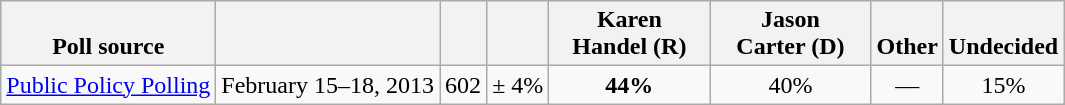<table class="wikitable" style="text-align:center">
<tr valign= bottom>
<th>Poll source</th>
<th></th>
<th></th>
<th></th>
<th style="width:100px;">Karen<br>Handel (R)</th>
<th style="width:100px;">Jason<br>Carter (D)</th>
<th>Other</th>
<th>Undecided</th>
</tr>
<tr>
<td align=left><a href='#'>Public Policy Polling</a></td>
<td>February 15–18, 2013</td>
<td>602</td>
<td>± 4%</td>
<td><strong>44%</strong></td>
<td>40%</td>
<td>—</td>
<td>15%</td>
</tr>
</table>
